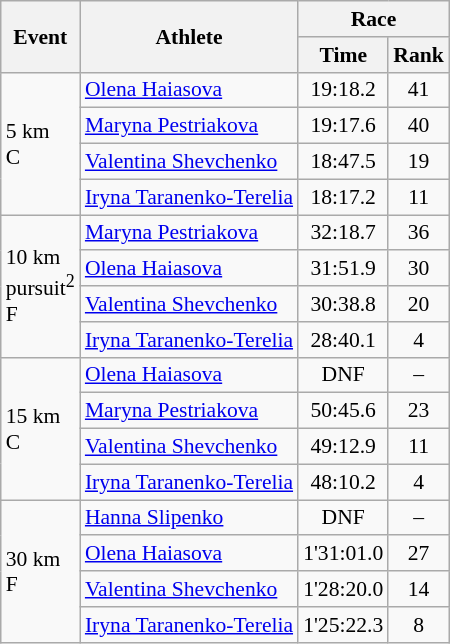<table class="wikitable" border="1" style="font-size:90%">
<tr>
<th rowspan=2>Event</th>
<th rowspan=2>Athlete</th>
<th colspan=2>Race</th>
</tr>
<tr>
<th>Time</th>
<th>Rank</th>
</tr>
<tr>
<td rowspan=4>5 km <br> C</td>
<td><a href='#'>Olena Haiasova</a></td>
<td align=center>19:18.2</td>
<td align=center>41</td>
</tr>
<tr>
<td><a href='#'>Maryna Pestriakova</a></td>
<td align=center>19:17.6</td>
<td align=center>40</td>
</tr>
<tr>
<td><a href='#'>Valentina Shevchenko</a></td>
<td align=center>18:47.5</td>
<td align=center>19</td>
</tr>
<tr>
<td><a href='#'>Iryna Taranenko-Terelia</a></td>
<td align=center>18:17.2</td>
<td align=center>11</td>
</tr>
<tr>
<td rowspan=4>10 km <br> pursuit<sup>2</sup> <br> F</td>
<td><a href='#'>Maryna Pestriakova</a></td>
<td align=center>32:18.7</td>
<td align=center>36</td>
</tr>
<tr>
<td><a href='#'>Olena Haiasova</a></td>
<td align=center>31:51.9</td>
<td align=center>30</td>
</tr>
<tr>
<td><a href='#'>Valentina Shevchenko</a></td>
<td align=center>30:38.8</td>
<td align=center>20</td>
</tr>
<tr>
<td><a href='#'>Iryna Taranenko-Terelia</a></td>
<td align=center>28:40.1</td>
<td align=center>4</td>
</tr>
<tr>
<td rowspan=4>15 km <br> C</td>
<td><a href='#'>Olena Haiasova</a></td>
<td align=center>DNF</td>
<td align=center>–</td>
</tr>
<tr>
<td><a href='#'>Maryna Pestriakova</a></td>
<td align=center>50:45.6</td>
<td align=center>23</td>
</tr>
<tr>
<td><a href='#'>Valentina Shevchenko</a></td>
<td align=center>49:12.9</td>
<td align=center>11</td>
</tr>
<tr>
<td><a href='#'>Iryna Taranenko-Terelia</a></td>
<td align=center>48:10.2</td>
<td align=center>4</td>
</tr>
<tr>
<td rowspan=4>30 km <br> F</td>
<td><a href='#'>Hanna Slipenko</a></td>
<td align=center>DNF</td>
<td align=center>–</td>
</tr>
<tr>
<td><a href='#'>Olena Haiasova</a></td>
<td align=center>1'31:01.0</td>
<td align=center>27</td>
</tr>
<tr>
<td><a href='#'>Valentina Shevchenko</a></td>
<td align=center>1'28:20.0</td>
<td align=center>14</td>
</tr>
<tr>
<td><a href='#'>Iryna Taranenko-Terelia</a></td>
<td align=center>1'25:22.3</td>
<td align=center>8</td>
</tr>
</table>
